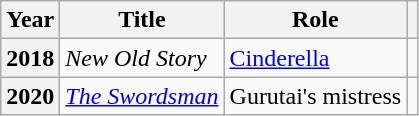<table class="wikitable plainrowheaders">
<tr>
<th scope="col">Year</th>
<th scope="col">Title</th>
<th scope="col">Role</th>
<th scope="col" class="unsortable"></th>
</tr>
<tr>
<th scope="row">2018</th>
<td><em>New Old Story</em></td>
<td><a href='#'>Cinderella</a></td>
<td></td>
</tr>
<tr>
<th scope="row">2020</th>
<td><em><a href='#'>The Swordsman</a></em></td>
<td>Gurutai's mistress</td>
<td></td>
</tr>
</table>
